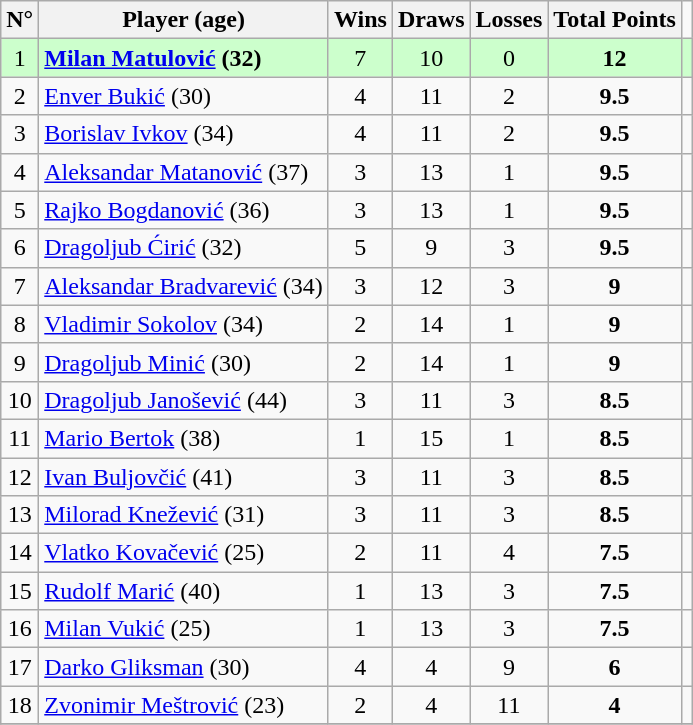<table class="wikitable" border="1">
<tr>
<th>N°</th>
<th>Player (age)</th>
<th>Wins</th>
<th>Draws</th>
<th>Losses</th>
<th>Total Points</th>
</tr>
<tr align=center style="background:#ccffcc;">
<td>1</td>
<td align=left> <strong><a href='#'>Milan Matulović</a> (32)</strong></td>
<td>7</td>
<td>10</td>
<td>0</td>
<td><strong>12</strong></td>
<td align=center></td>
</tr>
<tr align=center>
<td>2</td>
<td align=left> <a href='#'>Enver Bukić</a> (30)</td>
<td>4</td>
<td>11</td>
<td>2</td>
<td><strong>9.5</strong></td>
<td align=center></td>
</tr>
<tr align=center>
<td>3</td>
<td align=left> <a href='#'>Borislav Ivkov</a> (34)</td>
<td>4</td>
<td>11</td>
<td>2</td>
<td><strong>9.5</strong></td>
<td align=center></td>
</tr>
<tr align=center>
<td>4</td>
<td align=left> <a href='#'>Aleksandar Matanović</a> (37)</td>
<td>3</td>
<td>13</td>
<td>1</td>
<td><strong>9.5</strong></td>
<td align=center></td>
</tr>
<tr align=center>
<td>5</td>
<td align=left> <a href='#'>Rajko Bogdanović</a> (36)</td>
<td>3</td>
<td>13</td>
<td>1</td>
<td><strong>9.5</strong></td>
<td align=center></td>
</tr>
<tr align=center>
<td>6</td>
<td align=left> <a href='#'>Dragoljub Ćirić</a> (32)</td>
<td>5</td>
<td>9</td>
<td>3</td>
<td><strong>9.5</strong></td>
<td align=center></td>
</tr>
<tr align=center>
<td>7</td>
<td align=left> <a href='#'>Aleksandar Bradvarević</a> (34)</td>
<td>3</td>
<td>12</td>
<td>3</td>
<td><strong>9</strong></td>
<td align=center></td>
</tr>
<tr align=center>
<td>8</td>
<td align=left> <a href='#'>Vladimir Sokolov</a> (34)</td>
<td>2</td>
<td>14</td>
<td>1</td>
<td><strong>9</strong></td>
<td align=center></td>
</tr>
<tr align=center>
<td>9</td>
<td align=left> <a href='#'>Dragoljub Minić</a> (30)</td>
<td>2</td>
<td>14</td>
<td>1</td>
<td><strong>9</strong></td>
<td align=center></td>
</tr>
<tr align=center>
<td>10</td>
<td align=left> <a href='#'>Dragoljub Janošević</a> (44)</td>
<td>3</td>
<td>11</td>
<td>3</td>
<td><strong>8.5</strong></td>
<td align=center></td>
</tr>
<tr align=center>
<td>11</td>
<td align=left> <a href='#'>Mario Bertok</a> (38)</td>
<td>1</td>
<td>15</td>
<td>1</td>
<td><strong>8.5</strong></td>
<td align=center></td>
</tr>
<tr align=center>
<td>12</td>
<td align=left> <a href='#'>Ivan Buljovčić</a> (41)</td>
<td>3</td>
<td>11</td>
<td>3</td>
<td><strong>8.5</strong></td>
<td align=center></td>
</tr>
<tr align=center>
<td>13</td>
<td align=left> <a href='#'>Milorad Knežević</a> (31)</td>
<td>3</td>
<td>11</td>
<td>3</td>
<td><strong>8.5</strong></td>
<td align=center></td>
</tr>
<tr align=center>
<td>14</td>
<td align=left> <a href='#'>Vlatko Kovačević</a> (25)</td>
<td>2</td>
<td>11</td>
<td>4</td>
<td><strong>7.5</strong></td>
<td align=center></td>
</tr>
<tr align=center>
<td>15</td>
<td align=left> <a href='#'>Rudolf Marić</a> (40)</td>
<td>1</td>
<td>13</td>
<td>3</td>
<td><strong>7.5</strong></td>
<td align=center></td>
</tr>
<tr align=center>
<td>16</td>
<td align=left> <a href='#'>Milan Vukić</a> (25)</td>
<td>1</td>
<td>13</td>
<td>3</td>
<td><strong>7.5</strong></td>
<td align=center></td>
</tr>
<tr align=center>
<td>17</td>
<td align=left> <a href='#'>Darko Gliksman</a> (30)</td>
<td>4</td>
<td>4</td>
<td>9</td>
<td><strong>6</strong></td>
<td align=center></td>
</tr>
<tr align=center>
<td>18</td>
<td align=left> <a href='#'>Zvonimir Meštrović</a> (23)</td>
<td>2</td>
<td>4</td>
<td>11</td>
<td><strong>4</strong></td>
<td align=center></td>
</tr>
<tr align=center>
</tr>
</table>
